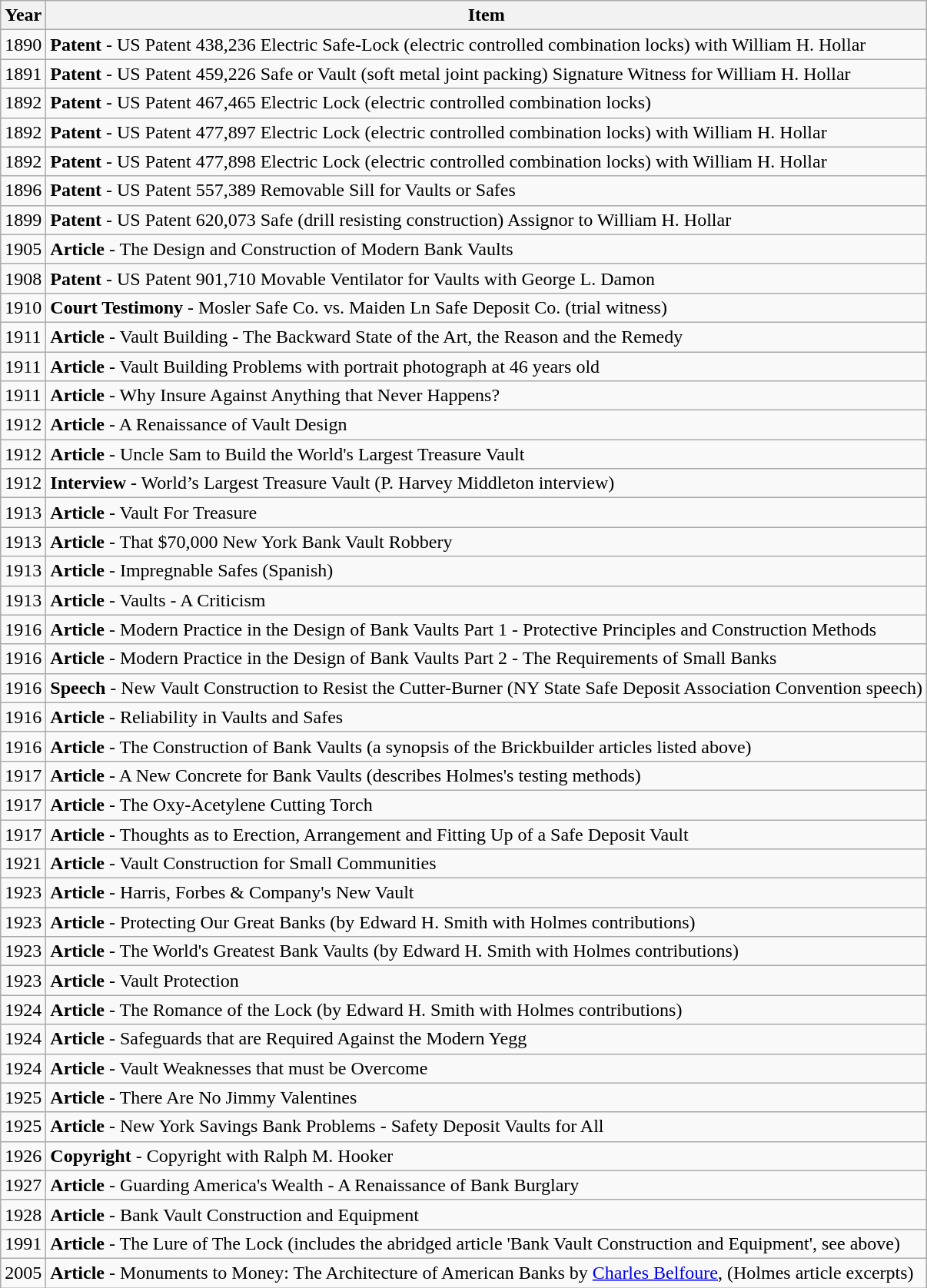<table class="wikitable">
<tr>
<th>Year</th>
<th>Item</th>
</tr>
<tr>
<td>1890</td>
<td><strong>Patent</strong> - US Patent 438,236 Electric Safe-Lock (electric controlled combination locks) with William H. Hollar</td>
</tr>
<tr>
<td>1891</td>
<td><strong>Patent</strong> - US Patent 459,226 Safe or Vault (soft metal joint packing) Signature Witness for William H. Hollar</td>
</tr>
<tr>
<td>1892</td>
<td><strong>Patent</strong> - US Patent 467,465 Electric Lock (electric controlled combination locks)</td>
</tr>
<tr>
<td>1892</td>
<td><strong>Patent</strong> - US Patent 477,897 Electric Lock (electric controlled combination locks) with William H. Hollar</td>
</tr>
<tr>
<td>1892</td>
<td><strong>Patent</strong> - US Patent 477,898 Electric Lock (electric controlled combination locks) with William H. Hollar</td>
</tr>
<tr>
<td>1896</td>
<td><strong>Patent</strong> - US Patent 557,389 Removable Sill for Vaults or Safes</td>
</tr>
<tr>
<td>1899</td>
<td><strong>Patent</strong> - US Patent 620,073 Safe (drill resisting construction) Assignor to William H. Hollar</td>
</tr>
<tr>
<td>1905</td>
<td><strong>Article</strong> - The Design and Construction of Modern Bank Vaults</td>
</tr>
<tr>
<td>1908</td>
<td><strong>Patent</strong> - US Patent 901,710 Movable Ventilator for Vaults with George L. Damon</td>
</tr>
<tr>
<td>1910</td>
<td><strong>Court Testimony</strong> - Mosler Safe Co. vs. Maiden Ln Safe Deposit Co. (trial witness)</td>
</tr>
<tr>
<td>1911</td>
<td><strong>Article</strong> - Vault Building - The Backward State of the Art, the Reason and the Remedy</td>
</tr>
<tr>
<td>1911</td>
<td><strong>Article</strong> - Vault Building Problems with portrait photograph at 46 years old</td>
</tr>
<tr>
<td>1911</td>
<td><strong>Article</strong> - Why Insure Against Anything that Never Happens?</td>
</tr>
<tr>
<td>1912</td>
<td><strong>Article</strong> - A Renaissance of Vault Design</td>
</tr>
<tr>
<td>1912</td>
<td><strong>Article</strong> - Uncle Sam to Build the World's Largest Treasure Vault</td>
</tr>
<tr>
<td>1912</td>
<td><strong>Interview</strong> - World’s Largest Treasure Vault (P. Harvey Middleton interview)</td>
</tr>
<tr>
<td>1913</td>
<td><strong>Article</strong> - Vault For Treasure</td>
</tr>
<tr>
<td>1913</td>
<td><strong>Article</strong> - That $70,000 New York Bank Vault Robbery</td>
</tr>
<tr>
<td>1913</td>
<td><strong>Article</strong> - Impregnable Safes (Spanish)</td>
</tr>
<tr>
<td>1913</td>
<td><strong>Article</strong> - Vaults - A Criticism</td>
</tr>
<tr>
<td>1916</td>
<td><strong>Article</strong> - Modern Practice in the Design of Bank Vaults Part 1 - Protective Principles and Construction Methods</td>
</tr>
<tr>
<td>1916</td>
<td><strong>Article</strong> - Modern Practice in the Design of Bank Vaults Part 2 - The Requirements of Small Banks</td>
</tr>
<tr>
<td>1916</td>
<td><strong>Speech</strong> - New Vault Construction to Resist the Cutter-Burner (NY State Safe Deposit Association Convention speech)</td>
</tr>
<tr>
<td>1916</td>
<td><strong>Article</strong> - Reliability in Vaults and Safes</td>
</tr>
<tr>
<td>1916</td>
<td><strong>Article</strong> - The Construction of Bank Vaults (a synopsis of the Brickbuilder articles listed above)</td>
</tr>
<tr>
<td>1917</td>
<td><strong>Article</strong> - A New Concrete for Bank Vaults (describes Holmes's testing methods)</td>
</tr>
<tr>
<td>1917</td>
<td><strong>Article</strong> - The Oxy-Acetylene Cutting Torch</td>
</tr>
<tr>
<td>1917</td>
<td><strong>Article</strong> - Thoughts as to Erection, Arrangement and Fitting Up of a Safe Deposit Vault</td>
</tr>
<tr>
<td>1921</td>
<td><strong>Article</strong> - Vault Construction for Small Communities</td>
</tr>
<tr>
<td>1923</td>
<td><strong>Article</strong> - Harris, Forbes & Company's New Vault</td>
</tr>
<tr>
<td>1923</td>
<td><strong>Article</strong> - Protecting Our Great Banks (by Edward H. Smith with Holmes contributions)</td>
</tr>
<tr>
<td>1923</td>
<td><strong>Article</strong> - The World's Greatest Bank Vaults (by Edward H. Smith with Holmes contributions)</td>
</tr>
<tr>
<td>1923</td>
<td><strong>Article</strong> - Vault Protection</td>
</tr>
<tr>
<td>1924</td>
<td><strong>Article</strong> - The Romance of the Lock (by Edward H. Smith with Holmes contributions)</td>
</tr>
<tr>
<td>1924</td>
<td><strong>Article</strong> - Safeguards that are Required Against the Modern Yegg</td>
</tr>
<tr>
<td>1924</td>
<td><strong>Article</strong> - Vault Weaknesses that must be Overcome</td>
</tr>
<tr>
<td>1925</td>
<td><strong>Article</strong> - There Are No Jimmy Valentines</td>
</tr>
<tr>
<td>1925</td>
<td><strong>Article</strong> - New York Savings Bank Problems - Safety Deposit Vaults for All</td>
</tr>
<tr>
<td>1926</td>
<td><strong>Copyright</strong> - Copyright with Ralph M. Hooker</td>
</tr>
<tr>
<td>1927</td>
<td><strong>Article</strong> - Guarding America's Wealth - A Renaissance of Bank Burglary</td>
</tr>
<tr>
<td>1928</td>
<td><strong>Article</strong> - Bank Vault Construction and Equipment</td>
</tr>
<tr>
<td>1991</td>
<td><strong>Article</strong> - The Lure of The Lock (includes the abridged article 'Bank Vault Construction and Equipment', see above)</td>
</tr>
<tr>
<td>2005</td>
<td><strong>Article</strong> - Monuments to Money: The Architecture of American Banks by <a href='#'>Charles Belfoure</a>, (Holmes article excerpts)</td>
</tr>
</table>
